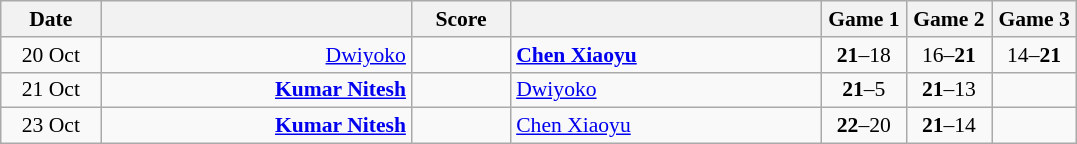<table class="wikitable" style="text-align:center; font-size:90% ">
<tr>
<th width="60">Date</th>
<th align="right" width="200"></th>
<th width="60">Score</th>
<th align="left" width="200"></th>
<th width="50">Game 1</th>
<th width="50">Game 2</th>
<th width="50">Game 3</th>
</tr>
<tr>
<td>20 Oct</td>
<td align="right"><a href='#'>Dwiyoko</a> </td>
<td align="center"></td>
<td align="left"><strong> <a href='#'>Chen Xiaoyu</a></strong></td>
<td><strong>21</strong>–18</td>
<td>16–<strong>21</strong></td>
<td>14–<strong>21</strong></td>
</tr>
<tr>
<td>21 Oct</td>
<td align="right"><strong><a href='#'>Kumar Nitesh</a> </strong></td>
<td align="center"></td>
<td align="left"> <a href='#'>Dwiyoko</a></td>
<td><strong>21</strong>–5</td>
<td><strong>21</strong>–13</td>
<td></td>
</tr>
<tr>
<td>23 Oct</td>
<td align="right"><strong><a href='#'>Kumar Nitesh</a> </strong></td>
<td align="center"></td>
<td align="left"> <a href='#'>Chen Xiaoyu</a></td>
<td><strong>22</strong>–20</td>
<td><strong>21</strong>–14</td>
<td></td>
</tr>
</table>
